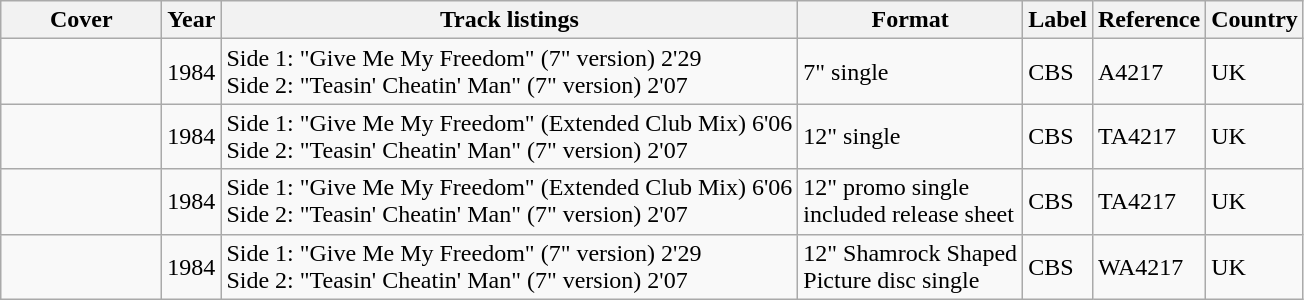<table class="wikitable" border="1">
<tr>
<th align="center" valign="top" width="100">Cover</th>
<th>Year</th>
<th>Track listings</th>
<th>Format</th>
<th>Label</th>
<th>Reference</th>
<th>Country</th>
</tr>
<tr>
<td align="left" valign="top"></td>
<td>1984</td>
<td>Side 1: "Give Me My Freedom" (7" version) 2'29<br>Side 2: "Teasin' Cheatin' Man" (7" version) 2'07</td>
<td>7" single</td>
<td>CBS</td>
<td>A4217</td>
<td>UK</td>
</tr>
<tr>
<td align="left" valign="top"></td>
<td>1984</td>
<td>Side 1: "Give Me My Freedom" (Extended Club Mix) 6'06<br>Side 2: "Teasin' Cheatin' Man" (7" version) 2'07<br></td>
<td>12" single</td>
<td>CBS</td>
<td>TA4217</td>
<td>UK</td>
</tr>
<tr>
<td align="left" valign="top"></td>
<td>1984</td>
<td>Side 1: "Give Me My Freedom" (Extended Club Mix) 6'06<br>Side 2: "Teasin' Cheatin' Man" (7" version) 2'07<br></td>
<td>12" promo single<br>included release sheet</td>
<td>CBS</td>
<td>TA4217</td>
<td>UK</td>
</tr>
<tr>
<td align="left" valign="top"></td>
<td>1984</td>
<td>Side 1: "Give Me My Freedom" (7" version) 2'29<br>Side 2: "Teasin' Cheatin' Man" (7" version) 2'07</td>
<td>12" Shamrock Shaped<br>Picture disc single</td>
<td>CBS</td>
<td>WA4217</td>
<td>UK</td>
</tr>
</table>
